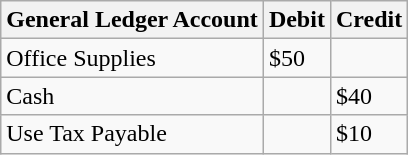<table class="wikitable">
<tr>
<th>General Ledger Account</th>
<th>Debit</th>
<th>Credit</th>
</tr>
<tr>
<td>Office Supplies</td>
<td>$50</td>
<td></td>
</tr>
<tr>
<td>Cash</td>
<td></td>
<td>$40</td>
</tr>
<tr>
<td>Use Tax Payable</td>
<td></td>
<td>$10</td>
</tr>
</table>
